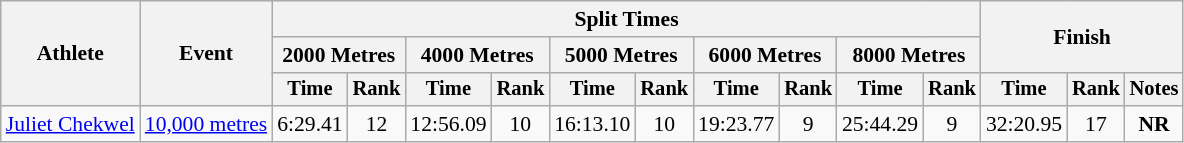<table class="wikitable" style="font-size:90%">
<tr>
<th rowspan="3">Athlete</th>
<th rowspan="3">Event</th>
<th rowspan="1" colspan="10">Split Times</th>
<th rowspan="2" colspan="3">Finish</th>
</tr>
<tr>
<th rowspan="1" colspan="2">2000 Metres</th>
<th rowspan="1" colspan="2">4000 Metres</th>
<th rowspan="1" colspan="2">5000 Metres</th>
<th rowspan="1" colspan="2">6000 Metres</th>
<th rowspan="1" colspan="2">8000 Metres</th>
</tr>
<tr style="font-size:95%">
<th>Time</th>
<th>Rank</th>
<th>Time</th>
<th>Rank</th>
<th>Time</th>
<th>Rank</th>
<th>Time</th>
<th>Rank</th>
<th>Time</th>
<th>Rank</th>
<th>Time</th>
<th>Rank</th>
<th>Notes</th>
</tr>
<tr style=text-align:center>
<td style=text-align:left><a href='#'>Juliet Chekwel</a></td>
<td style=text-align:left><a href='#'>10,000 metres</a></td>
<td>6:29.41</td>
<td>12</td>
<td>12:56.09</td>
<td>10</td>
<td>16:13.10</td>
<td>10</td>
<td>19:23.77</td>
<td>9</td>
<td>25:44.29</td>
<td>9</td>
<td>32:20.95</td>
<td>17</td>
<td><strong>NR</strong></td>
</tr>
</table>
